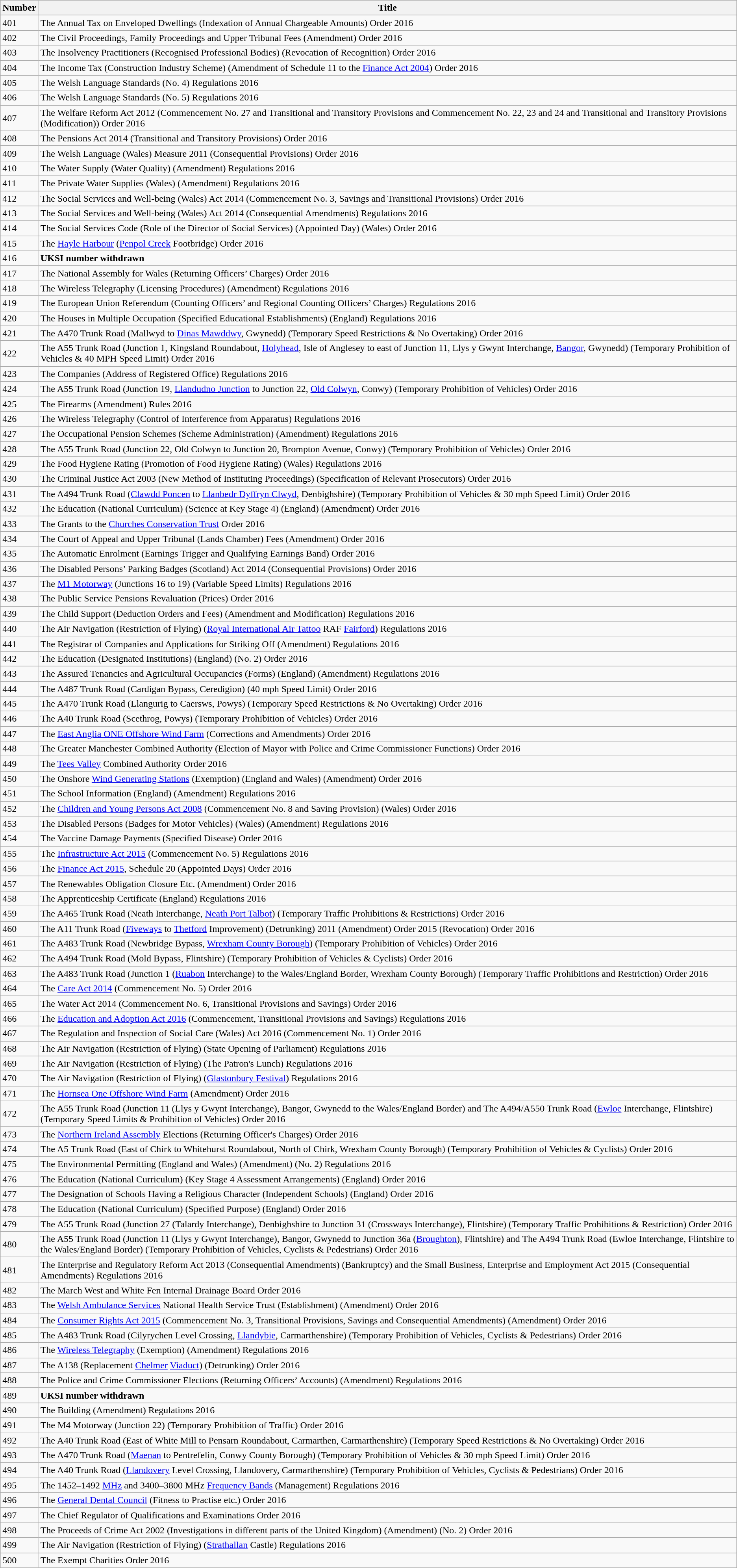<table class="wikitable collapsible">
<tr>
<th>Number</th>
<th>Title</th>
</tr>
<tr>
<td>401</td>
<td>The Annual Tax on Enveloped Dwellings (Indexation of Annual Chargeable Amounts) Order 2016</td>
</tr>
<tr>
<td>402</td>
<td>The Civil Proceedings, Family Proceedings and Upper Tribunal Fees (Amendment) Order 2016</td>
</tr>
<tr>
<td>403</td>
<td>The Insolvency Practitioners (Recognised Professional Bodies) (Revocation of Recognition) Order 2016</td>
</tr>
<tr>
<td>404</td>
<td>The Income Tax (Construction Industry Scheme) (Amendment of Schedule 11 to the <a href='#'>Finance Act 2004</a>) Order 2016</td>
</tr>
<tr>
<td>405</td>
<td>The Welsh Language Standards (No. 4) Regulations 2016</td>
</tr>
<tr>
<td>406</td>
<td>The Welsh Language Standards (No. 5) Regulations 2016</td>
</tr>
<tr>
<td>407</td>
<td>The Welfare Reform Act 2012 (Commencement No. 27 and Transitional and Transitory Provisions and Commencement No. 22, 23 and 24 and Transitional and Transitory Provisions (Modification)) Order 2016</td>
</tr>
<tr>
<td>408</td>
<td>The Pensions Act 2014 (Transitional and Transitory Provisions) Order 2016</td>
</tr>
<tr>
<td>409</td>
<td>The Welsh Language (Wales) Measure 2011 (Consequential Provisions) Order 2016</td>
</tr>
<tr>
<td>410</td>
<td>The Water Supply (Water Quality) (Amendment) Regulations 2016</td>
</tr>
<tr>
<td>411</td>
<td>The Private Water Supplies (Wales) (Amendment) Regulations 2016</td>
</tr>
<tr>
<td>412</td>
<td>The Social Services and Well-being (Wales) Act 2014 (Commencement No. 3, Savings and Transitional Provisions) Order 2016</td>
</tr>
<tr>
<td>413</td>
<td>The Social Services and Well-being (Wales) Act 2014 (Consequential Amendments) Regulations 2016</td>
</tr>
<tr>
<td>414</td>
<td>The Social Services Code (Role of the Director of Social Services) (Appointed Day) (Wales) Order 2016</td>
</tr>
<tr>
<td>415</td>
<td>The <a href='#'>Hayle Harbour</a> (<a href='#'>Penpol Creek</a> Footbridge) Order 2016</td>
</tr>
<tr>
<td>416</td>
<td><strong>UKSI number withdrawn</strong></td>
</tr>
<tr>
<td>417</td>
<td>The National Assembly for Wales (Returning Officers’ Charges) Order 2016</td>
</tr>
<tr>
<td>418</td>
<td>The Wireless Telegraphy (Licensing Procedures) (Amendment) Regulations 2016</td>
</tr>
<tr>
<td>419</td>
<td>The European Union Referendum (Counting Officers’ and Regional Counting Officers’ Charges) Regulations 2016</td>
</tr>
<tr>
<td>420</td>
<td>The Houses in Multiple Occupation (Specified Educational Establishments) (England) Regulations 2016</td>
</tr>
<tr>
<td>421</td>
<td>The A470 Trunk Road (Mallwyd to <a href='#'>Dinas Mawddwy</a>, Gwynedd) (Temporary Speed Restrictions & No Overtaking) Order 2016</td>
</tr>
<tr>
<td>422</td>
<td>The A55 Trunk Road (Junction 1, Kingsland Roundabout, <a href='#'>Holyhead</a>, Isle of Anglesey to east of Junction 11, Llys y Gwynt Interchange, <a href='#'>Bangor</a>, Gwynedd) (Temporary Prohibition of Vehicles & 40 MPH Speed Limit) Order 2016</td>
</tr>
<tr>
<td>423</td>
<td>The Companies (Address of Registered Office) Regulations 2016</td>
</tr>
<tr>
<td>424</td>
<td>The A55 Trunk Road (Junction 19, <a href='#'>Llandudno Junction</a> to Junction 22, <a href='#'>Old Colwyn</a>, Conwy) (Temporary Prohibition of Vehicles) Order 2016</td>
</tr>
<tr>
<td>425</td>
<td>The Firearms (Amendment) Rules 2016</td>
</tr>
<tr>
<td>426</td>
<td>The Wireless Telegraphy (Control of Interference from Apparatus) Regulations 2016</td>
</tr>
<tr>
<td>427</td>
<td>The Occupational Pension Schemes (Scheme Administration) (Amendment) Regulations 2016</td>
</tr>
<tr>
<td>428</td>
<td>The A55 Trunk Road (Junction 22, Old Colwyn to Junction 20, Brompton Avenue, Conwy) (Temporary Prohibition of Vehicles) Order 2016</td>
</tr>
<tr>
<td>429</td>
<td>The Food Hygiene Rating (Promotion of Food Hygiene Rating) (Wales) Regulations 2016</td>
</tr>
<tr>
<td>430</td>
<td>The Criminal Justice Act 2003 (New Method of Instituting Proceedings) (Specification of Relevant Prosecutors) Order 2016</td>
</tr>
<tr>
<td>431</td>
<td>The A494 Trunk Road (<a href='#'>Clawdd Poncen</a> to <a href='#'>Llanbedr Dyffryn Clwyd</a>, Denbighshire) (Temporary Prohibition of Vehicles & 30 mph Speed Limit) Order 2016</td>
</tr>
<tr>
<td>432</td>
<td>The Education (National Curriculum) (Science at Key Stage 4) (England) (Amendment) Order 2016</td>
</tr>
<tr>
<td>433</td>
<td>The Grants to the <a href='#'>Churches Conservation Trust</a> Order 2016</td>
</tr>
<tr>
<td>434</td>
<td>The Court of Appeal and Upper Tribunal (Lands Chamber) Fees (Amendment) Order 2016</td>
</tr>
<tr>
<td>435</td>
<td>The Automatic Enrolment (Earnings Trigger and Qualifying Earnings Band) Order 2016</td>
</tr>
<tr>
<td>436</td>
<td>The Disabled Persons’ Parking Badges (Scotland) Act 2014 (Consequential Provisions) Order 2016</td>
</tr>
<tr>
<td>437</td>
<td>The <a href='#'>M1 Motorway</a> (Junctions 16 to 19) (Variable Speed Limits) Regulations 2016</td>
</tr>
<tr>
<td>438</td>
<td>The Public Service Pensions Revaluation (Prices) Order 2016</td>
</tr>
<tr>
<td>439</td>
<td>The Child Support (Deduction Orders and Fees) (Amendment and Modification) Regulations 2016</td>
</tr>
<tr>
<td>440</td>
<td>The Air Navigation (Restriction of Flying) (<a href='#'>Royal International Air Tattoo</a> RAF <a href='#'>Fairford</a>) Regulations 2016</td>
</tr>
<tr>
<td>441</td>
<td>The Registrar of Companies and Applications for Striking Off (Amendment) Regulations 2016</td>
</tr>
<tr>
<td>442</td>
<td>The Education (Designated Institutions) (England) (No. 2) Order 2016</td>
</tr>
<tr>
<td>443</td>
<td>The Assured Tenancies and Agricultural Occupancies (Forms) (England) (Amendment) Regulations 2016</td>
</tr>
<tr>
<td>444</td>
<td>The A487 Trunk Road (Cardigan Bypass, Ceredigion) (40 mph Speed Limit) Order 2016</td>
</tr>
<tr>
<td>445</td>
<td>The A470 Trunk Road (Llangurig to Caersws, Powys) (Temporary Speed Restrictions & No Overtaking) Order 2016</td>
</tr>
<tr>
<td>446</td>
<td>The A40 Trunk Road (Scethrog, Powys) (Temporary Prohibition of Vehicles) Order 2016</td>
</tr>
<tr>
<td>447</td>
<td>The <a href='#'>East Anglia ONE Offshore Wind Farm</a> (Corrections and Amendments) Order 2016</td>
</tr>
<tr>
<td>448</td>
<td>The Greater Manchester Combined Authority (Election of Mayor with Police and Crime Commissioner Functions) Order 2016</td>
</tr>
<tr>
<td>449</td>
<td>The <a href='#'>Tees Valley</a> Combined Authority Order 2016</td>
</tr>
<tr>
<td>450</td>
<td>The Onshore <a href='#'>Wind Generating Stations</a> (Exemption) (England and Wales) (Amendment) Order 2016</td>
</tr>
<tr>
<td>451</td>
<td>The School Information (England) (Amendment) Regulations 2016</td>
</tr>
<tr>
<td>452</td>
<td>The <a href='#'>Children and Young Persons Act 2008</a> (Commencement No. 8 and Saving Provision) (Wales) Order 2016</td>
</tr>
<tr>
<td>453</td>
<td>The Disabled Persons (Badges for Motor Vehicles) (Wales) (Amendment) Regulations 2016</td>
</tr>
<tr>
<td>454</td>
<td>The Vaccine Damage Payments (Specified Disease) Order 2016</td>
</tr>
<tr>
<td>455</td>
<td>The <a href='#'>Infrastructure Act 2015</a> (Commencement No. 5) Regulations 2016</td>
</tr>
<tr>
<td>456</td>
<td>The <a href='#'>Finance Act 2015</a>, Schedule 20 (Appointed Days) Order 2016</td>
</tr>
<tr>
<td>457</td>
<td>The Renewables Obligation Closure Etc. (Amendment) Order 2016</td>
</tr>
<tr>
<td>458</td>
<td>The Apprenticeship Certificate (England) Regulations 2016</td>
</tr>
<tr>
<td>459</td>
<td>The A465 Trunk Road (Neath Interchange, <a href='#'>Neath Port Talbot</a>) (Temporary Traffic Prohibitions & Restrictions) Order 2016</td>
</tr>
<tr>
<td>460</td>
<td>The A11 Trunk Road (<a href='#'>Fiveways</a> to <a href='#'>Thetford</a> Improvement) (Detrunking) 2011 (Amendment) Order 2015 (Revocation) Order 2016</td>
</tr>
<tr>
<td>461</td>
<td>The A483 Trunk Road (Newbridge Bypass, <a href='#'>Wrexham County Borough</a>) (Temporary Prohibition of Vehicles) Order 2016</td>
</tr>
<tr>
<td>462</td>
<td>The A494 Trunk Road (Mold Bypass, Flintshire) (Temporary Prohibition of Vehicles & Cyclists) Order 2016</td>
</tr>
<tr>
<td>463</td>
<td>The A483 Trunk Road (Junction 1 (<a href='#'>Ruabon</a> Interchange) to the Wales/England Border, Wrexham County Borough) (Temporary Traffic Prohibitions and Restriction) Order 2016</td>
</tr>
<tr>
<td>464</td>
<td>The <a href='#'>Care Act 2014</a> (Commencement No. 5) Order 2016</td>
</tr>
<tr>
<td>465</td>
<td>The Water Act 2014 (Commencement No. 6, Transitional Provisions and Savings) Order 2016</td>
</tr>
<tr>
<td>466</td>
<td>The <a href='#'>Education and Adoption Act 2016</a> (Commencement, Transitional Provisions and Savings) Regulations 2016</td>
</tr>
<tr>
<td>467</td>
<td>The Regulation and Inspection of Social Care (Wales) Act 2016 (Commencement No. 1) Order 2016</td>
</tr>
<tr>
<td>468</td>
<td>The Air Navigation (Restriction of Flying) (State Opening of Parliament) Regulations 2016</td>
</tr>
<tr>
<td>469</td>
<td>The Air Navigation (Restriction of Flying) (The Patron's Lunch) Regulations 2016</td>
</tr>
<tr>
<td>470</td>
<td>The Air Navigation (Restriction of Flying) (<a href='#'>Glastonbury Festival</a>) Regulations 2016</td>
</tr>
<tr>
<td>471</td>
<td>The <a href='#'>Hornsea One Offshore Wind Farm</a> (Amendment) Order 2016</td>
</tr>
<tr>
<td>472</td>
<td>The A55 Trunk Road (Junction 11 (Llys y Gwynt Interchange), Bangor, Gwynedd to the Wales/England Border) and The A494/A550 Trunk Road (<a href='#'>Ewloe</a> Interchange, Flintshire) (Temporary Speed Limits & Prohibition of Vehicles) Order 2016</td>
</tr>
<tr>
<td>473</td>
<td>The <a href='#'>Northern Ireland Assembly</a> Elections (Returning Officer's Charges) Order 2016</td>
</tr>
<tr>
<td>474</td>
<td>The A5 Trunk Road (East of Chirk to Whitehurst Roundabout, North of Chirk, Wrexham County Borough) (Temporary Prohibition of Vehicles & Cyclists) Order 2016</td>
</tr>
<tr>
<td>475</td>
<td>The Environmental Permitting (England and Wales) (Amendment) (No. 2) Regulations 2016</td>
</tr>
<tr>
<td>476</td>
<td>The Education (National Curriculum) (Key Stage 4 Assessment Arrangements) (England) Order 2016</td>
</tr>
<tr>
<td>477</td>
<td>The Designation of Schools Having a Religious Character (Independent Schools) (England) Order 2016</td>
</tr>
<tr>
<td>478</td>
<td>The Education (National Curriculum) (Specified Purpose) (England) Order 2016</td>
</tr>
<tr>
<td>479</td>
<td>The A55 Trunk Road (Junction 27 (Talardy Interchange), Denbighshire to Junction 31 (Crossways Interchange), Flintshire) (Temporary Traffic Prohibitions & Restriction) Order 2016</td>
</tr>
<tr>
<td>480</td>
<td>The A55 Trunk Road (Junction 11 (Llys y Gwynt Interchange), Bangor, Gwynedd to Junction 36a (<a href='#'>Broughton</a>), Flintshire) and The A494 Trunk Road (Ewloe Interchange, Flintshire to the Wales/England Border) (Temporary Prohibition of Vehicles, Cyclists & Pedestrians) Order 2016</td>
</tr>
<tr>
<td>481</td>
<td>The Enterprise and Regulatory Reform Act 2013 (Consequential Amendments) (Bankruptcy) and the Small Business, Enterprise and Employment Act 2015 (Consequential Amendments) Regulations 2016</td>
</tr>
<tr>
<td>482</td>
<td>The March West and White Fen Internal Drainage Board Order 2016</td>
</tr>
<tr>
<td>483</td>
<td>The <a href='#'>Welsh Ambulance Services</a> National Health Service Trust (Establishment) (Amendment) Order 2016</td>
</tr>
<tr>
<td>484</td>
<td>The <a href='#'>Consumer Rights Act 2015</a> (Commencement No. 3, Transitional Provisions, Savings and Consequential Amendments) (Amendment) Order 2016</td>
</tr>
<tr>
<td>485</td>
<td>The A483 Trunk Road (Cilyrychen Level Crossing, <a href='#'>Llandybie</a>, Carmarthenshire) (Temporary Prohibition of Vehicles, Cyclists & Pedestrians) Order 2016</td>
</tr>
<tr>
<td>486</td>
<td>The <a href='#'>Wireless Telegraphy</a> (Exemption) (Amendment) Regulations 2016</td>
</tr>
<tr>
<td>487</td>
<td>The A138 (Replacement <a href='#'>Chelmer</a> <a href='#'>Viaduct</a>) (Detrunking) Order 2016</td>
</tr>
<tr>
<td>488</td>
<td>The Police and Crime Commissioner Elections (Returning Officers’ Accounts) (Amendment) Regulations 2016</td>
</tr>
<tr>
<td>489</td>
<td><strong>UKSI number withdrawn</strong></td>
</tr>
<tr>
<td>490</td>
<td>The Building (Amendment) Regulations 2016</td>
</tr>
<tr>
<td>491</td>
<td>The M4 Motorway (Junction 22) (Temporary Prohibition of Traffic) Order 2016</td>
</tr>
<tr>
<td>492</td>
<td>The A40 Trunk Road (East of White Mill to Pensarn Roundabout, Carmarthen, Carmarthenshire) (Temporary Speed Restrictions & No Overtaking) Order 2016</td>
</tr>
<tr>
<td>493</td>
<td>The A470 Trunk Road (<a href='#'>Maenan</a> to Pentrefelin, Conwy County Borough) (Temporary Prohibition of Vehicles & 30 mph Speed Limit) Order 2016</td>
</tr>
<tr>
<td>494</td>
<td>The A40 Trunk Road (<a href='#'>Llandovery</a> Level Crossing, Llandovery, Carmarthenshire) (Temporary Prohibition of Vehicles, Cyclists & Pedestrians) Order 2016</td>
</tr>
<tr>
<td>495</td>
<td>The 1452–1492 <a href='#'>MHz</a> and 3400–3800 MHz <a href='#'>Frequency Bands</a> (Management) Regulations 2016</td>
</tr>
<tr>
<td>496</td>
<td>The <a href='#'>General Dental Council</a> (Fitness to Practise etc.) Order 2016</td>
</tr>
<tr>
<td>497</td>
<td>The Chief Regulator of Qualifications and Examinations Order 2016</td>
</tr>
<tr>
<td>498</td>
<td>The Proceeds of Crime Act 2002 (Investigations in different parts of the United Kingdom) (Amendment) (No. 2) Order 2016</td>
</tr>
<tr>
<td>499</td>
<td>The Air Navigation (Restriction of Flying) (<a href='#'>Strathallan</a> Castle) Regulations 2016</td>
</tr>
<tr>
<td>500</td>
<td>The Exempt Charities Order 2016</td>
</tr>
</table>
